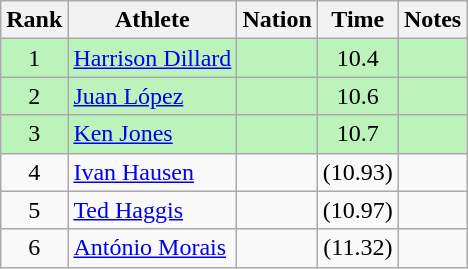<table class="wikitable sortable" style="text-align:center">
<tr>
<th>Rank</th>
<th>Athlete</th>
<th>Nation</th>
<th>Time</th>
<th>Notes</th>
</tr>
<tr bgcolor=#bbf3bb>
<td>1</td>
<td align=left><a href='#'>Harrison Dillard</a></td>
<td align=left></td>
<td>10.4</td>
<td></td>
</tr>
<tr bgcolor=#bbf3bb>
<td>2</td>
<td align=left><a href='#'>Juan López</a></td>
<td align=left></td>
<td>10.6</td>
<td></td>
</tr>
<tr bgcolor=#bbf3bb>
<td>3</td>
<td align=left><a href='#'>Ken Jones</a></td>
<td align=left></td>
<td>10.7</td>
<td></td>
</tr>
<tr>
<td>4</td>
<td align=left><a href='#'>Ivan Hausen</a></td>
<td align=left></td>
<td>(10.93)</td>
<td></td>
</tr>
<tr>
<td>5</td>
<td align=left><a href='#'>Ted Haggis</a></td>
<td align=left></td>
<td>(10.97)</td>
<td></td>
</tr>
<tr>
<td>6</td>
<td align=left><a href='#'>António Morais</a></td>
<td align=left></td>
<td>(11.32)</td>
<td></td>
</tr>
</table>
